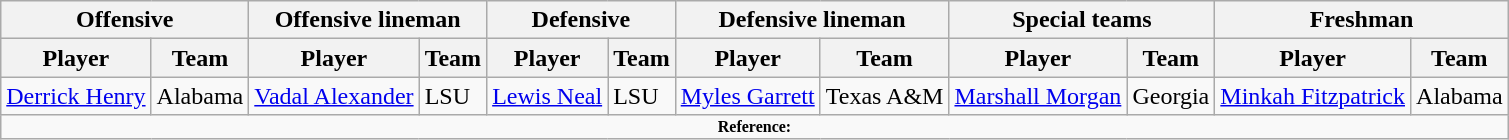<table class="wikitable">
<tr>
<th colspan="2">Offensive</th>
<th colspan="2">Offensive lineman</th>
<th colspan="2">Defensive</th>
<th colspan="2">Defensive lineman</th>
<th colspan="2">Special teams</th>
<th colspan="2">Freshman</th>
</tr>
<tr>
<th>Player</th>
<th>Team</th>
<th>Player</th>
<th>Team</th>
<th>Player</th>
<th>Team</th>
<th>Player</th>
<th>Team</th>
<th>Player</th>
<th>Team</th>
<th>Player</th>
<th>Team</th>
</tr>
<tr>
<td><a href='#'>Derrick Henry</a></td>
<td>Alabama</td>
<td><a href='#'>Vadal Alexander</a></td>
<td>LSU</td>
<td><a href='#'>Lewis Neal</a></td>
<td>LSU</td>
<td><a href='#'>Myles Garrett</a></td>
<td>Texas A&M</td>
<td><a href='#'>Marshall Morgan</a></td>
<td>Georgia</td>
<td><a href='#'>Minkah Fitzpatrick</a></td>
<td>Alabama</td>
</tr>
<tr>
<td colspan="12"  style="font-size:8pt; text-align:center;"><strong>Reference:</strong></td>
</tr>
</table>
